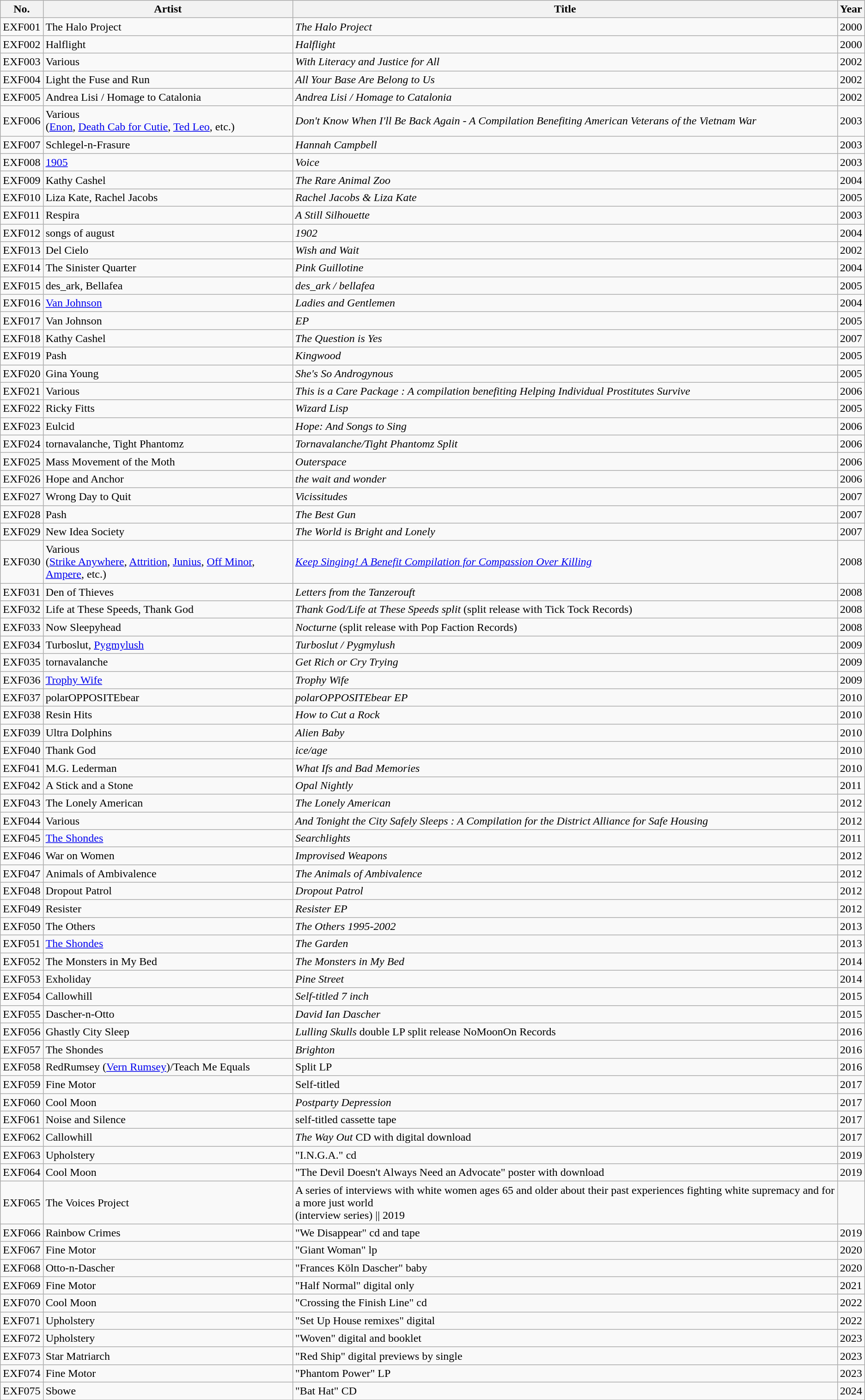<table class="sortable wikitable">
<tr>
<th>No.</th>
<th>Artist</th>
<th>Title</th>
<th>Year</th>
</tr>
<tr>
<td>EXF001</td>
<td>The Halo Project</td>
<td><em>The Halo Project</em></td>
<td>2000</td>
</tr>
<tr>
<td>EXF002</td>
<td>Halflight</td>
<td><em>Halflight</em></td>
<td>2000</td>
</tr>
<tr>
<td>EXF003</td>
<td>Various</td>
<td><em>With Literacy and Justice for All</em></td>
<td>2002</td>
</tr>
<tr>
<td>EXF004</td>
<td>Light the Fuse and Run</td>
<td><em>All Your Base Are Belong to Us</em></td>
<td>2002</td>
</tr>
<tr>
<td>EXF005</td>
<td>Andrea Lisi / Homage to Catalonia</td>
<td><em>Andrea Lisi / Homage to Catalonia</em></td>
<td>2002</td>
</tr>
<tr>
<td>EXF006</td>
<td>Various<br>(<a href='#'>Enon</a>, <a href='#'>Death Cab for Cutie</a>, <a href='#'>Ted Leo</a>, etc.)</td>
<td><em>Don't Know When I'll Be Back Again - A Compilation Benefiting American Veterans of the Vietnam War</em></td>
<td>2003</td>
</tr>
<tr>
<td>EXF007</td>
<td>Schlegel-n-Frasure</td>
<td><em> Hannah Campbell </em></td>
<td>2003</td>
</tr>
<tr>
<td>EXF008</td>
<td><a href='#'>1905</a></td>
<td><em> Voice </em></td>
<td>2003</td>
</tr>
<tr>
<td>EXF009</td>
<td>Kathy Cashel</td>
<td><em> The Rare Animal Zoo </em></td>
<td>2004</td>
</tr>
<tr>
<td>EXF010</td>
<td>Liza Kate, Rachel Jacobs</td>
<td><em> Rachel Jacobs & Liza Kate </em></td>
<td>2005</td>
</tr>
<tr>
<td>EXF011</td>
<td>Respira</td>
<td><em> A Still Silhouette </em></td>
<td>2003</td>
</tr>
<tr>
<td>EXF012</td>
<td>songs of august</td>
<td><em> 1902 </em></td>
<td>2004</td>
</tr>
<tr>
<td>EXF013</td>
<td>Del Cielo</td>
<td><em> Wish and Wait </em></td>
<td>2002</td>
</tr>
<tr>
<td>EXF014</td>
<td>The Sinister Quarter</td>
<td><em> Pink Guillotine </em></td>
<td>2004</td>
</tr>
<tr>
<td>EXF015</td>
<td>des_ark, Bellafea</td>
<td><em> des_ark / bellafea </em></td>
<td>2005</td>
</tr>
<tr>
<td>EXF016</td>
<td><a href='#'>Van Johnson</a></td>
<td><em> Ladies and Gentlemen </em></td>
<td>2004</td>
</tr>
<tr>
<td>EXF017</td>
<td>Van Johnson</td>
<td><em> EP </em></td>
<td>2005</td>
</tr>
<tr>
<td>EXF018</td>
<td>Kathy Cashel</td>
<td><em> The Question is Yes </em></td>
<td>2007</td>
</tr>
<tr>
<td>EXF019</td>
<td>Pash</td>
<td><em> Kingwood </em></td>
<td>2005</td>
</tr>
<tr>
<td>EXF020</td>
<td>Gina Young</td>
<td><em> She's So Androgynous </em></td>
<td>2005</td>
</tr>
<tr>
<td>EXF021</td>
<td>Various</td>
<td><em> This is a Care Package : A compilation benefiting Helping Individual Prostitutes Survive </em></td>
<td>2006</td>
</tr>
<tr>
<td>EXF022</td>
<td>Ricky Fitts</td>
<td><em> Wizard Lisp </em></td>
<td>2005</td>
</tr>
<tr>
<td>EXF023</td>
<td>Eulcid</td>
<td><em> Hope: And Songs to Sing </em></td>
<td>2006</td>
</tr>
<tr>
<td>EXF024</td>
<td>tornavalanche, Tight Phantomz</td>
<td><em> Tornavalanche/Tight Phantomz Split </em></td>
<td>2006</td>
</tr>
<tr>
<td>EXF025</td>
<td>Mass Movement of the Moth</td>
<td><em> Outerspace </em></td>
<td>2006</td>
</tr>
<tr>
<td>EXF026</td>
<td>Hope and Anchor</td>
<td><em> the wait and wonder </em></td>
<td>2006</td>
</tr>
<tr>
<td>EXF027</td>
<td>Wrong Day to Quit</td>
<td><em> Vicissitudes </em></td>
<td>2007</td>
</tr>
<tr>
<td>EXF028</td>
<td>Pash</td>
<td><em> The Best Gun </em></td>
<td>2007</td>
</tr>
<tr>
<td>EXF029</td>
<td>New Idea Society</td>
<td><em> The World is Bright and Lonely </em></td>
<td>2007</td>
</tr>
<tr>
<td>EXF030</td>
<td>Various<br>(<a href='#'>Strike Anywhere</a>, <a href='#'>Attrition</a>, <a href='#'>Junius</a>, <a href='#'>Off Minor</a>, <a href='#'>Ampere</a>, etc.)</td>
<td><em><a href='#'>Keep Singing! A Benefit Compilation for Compassion Over Killing</a></em></td>
<td>2008</td>
</tr>
<tr>
<td>EXF031</td>
<td>Den of Thieves</td>
<td><em> Letters from the Tanzerouft </em></td>
<td>2008</td>
</tr>
<tr>
<td>EXF032</td>
<td>Life at These Speeds, Thank God</td>
<td><em> Thank God/Life at These Speeds split </em> (split release with Tick Tock Records)</td>
<td>2008</td>
</tr>
<tr>
<td>EXF033</td>
<td>Now Sleepyhead</td>
<td><em> Nocturne </em> (split release with Pop Faction Records)</td>
<td>2008</td>
</tr>
<tr>
<td>EXF034</td>
<td>Turboslut, <a href='#'>Pygmylush</a></td>
<td><em> Turboslut / Pygmylush </em></td>
<td>2009</td>
</tr>
<tr>
<td>EXF035</td>
<td>tornavalanche</td>
<td><em> Get Rich or Cry Trying </em></td>
<td>2009</td>
</tr>
<tr>
<td>EXF036</td>
<td><a href='#'>Trophy Wife</a></td>
<td><em> Trophy Wife </em></td>
<td>2009</td>
</tr>
<tr>
<td>EXF037</td>
<td>polarOPPOSITEbear</td>
<td><em> polarOPPOSITEbear EP </em></td>
<td>2010</td>
</tr>
<tr>
<td>EXF038</td>
<td>Resin Hits</td>
<td><em> How to Cut a Rock </em></td>
<td>2010</td>
</tr>
<tr>
<td>EXF039</td>
<td>Ultra Dolphins</td>
<td><em> Alien Baby </em></td>
<td>2010</td>
</tr>
<tr>
<td>EXF040</td>
<td>Thank God</td>
<td><em> ice/age </em></td>
<td>2010</td>
</tr>
<tr>
<td>EXF041</td>
<td>M.G. Lederman</td>
<td><em> What Ifs and Bad Memories </em></td>
<td>2010</td>
</tr>
<tr>
<td>EXF042</td>
<td>A Stick and a Stone</td>
<td><em> Opal Nightly </em></td>
<td>2011</td>
</tr>
<tr>
<td>EXF043</td>
<td>The Lonely American</td>
<td><em> The Lonely American </em></td>
<td>2012</td>
</tr>
<tr>
<td>EXF044</td>
<td>Various</td>
<td><em> And Tonight the City Safely Sleeps : A Compilation for the District Alliance for Safe Housing </em></td>
<td>2012</td>
</tr>
<tr>
<td>EXF045</td>
<td><a href='#'>The Shondes</a></td>
<td><em> Searchlights </em></td>
<td>2011</td>
</tr>
<tr>
<td>EXF046</td>
<td>War on Women</td>
<td><em> Improvised Weapons </em></td>
<td>2012</td>
</tr>
<tr>
<td>EXF047</td>
<td>Animals of Ambivalence</td>
<td><em>The Animals of Ambivalence </em></td>
<td>2012</td>
</tr>
<tr>
<td>EXF048</td>
<td>Dropout Patrol</td>
<td><em> Dropout Patrol </em></td>
<td>2012</td>
</tr>
<tr>
<td>EXF049</td>
<td>Resister</td>
<td><em> Resister EP </em></td>
<td>2012</td>
</tr>
<tr>
<td>EXF050</td>
<td>The Others</td>
<td><em>The Others 1995-2002</em></td>
<td>2013</td>
</tr>
<tr>
<td>EXF051</td>
<td><a href='#'>The Shondes</a></td>
<td><em>The Garden</em></td>
<td>2013</td>
</tr>
<tr>
<td>EXF052</td>
<td>The Monsters in My Bed</td>
<td><em>The Monsters in My Bed</em></td>
<td>2014</td>
</tr>
<tr>
<td>EXF053</td>
<td>Exholiday</td>
<td><em>Pine Street</em></td>
<td>2014</td>
</tr>
<tr>
<td>EXF054</td>
<td>Callowhill</td>
<td><em>Self-titled 7 inch</em></td>
<td>2015</td>
</tr>
<tr>
<td>EXF055</td>
<td>Dascher-n-Otto</td>
<td><em>David Ian Dascher</em></td>
<td>2015</td>
</tr>
<tr>
<td>EXF056</td>
<td>Ghastly City Sleep</td>
<td><em>Lulling Skulls</em> double LP split release NoMoonOn Records</td>
<td>2016</td>
</tr>
<tr>
<td>EXF057</td>
<td>The Shondes</td>
<td><em>Brighton</em></td>
<td>2016</td>
</tr>
<tr>
<td>EXF058</td>
<td>RedRumsey (<a href='#'>Vern Rumsey</a>)/Teach Me Equals</td>
<td>Split LP</td>
<td>2016</td>
</tr>
<tr>
<td>EXF059</td>
<td>Fine Motor</td>
<td>Self-titled</td>
<td>2017</td>
</tr>
<tr>
<td>EXF060</td>
<td>Cool Moon</td>
<td><em>Postparty Depression</em></td>
<td>2017</td>
</tr>
<tr>
<td>EXF061</td>
<td>Noise and Silence</td>
<td>self-titled cassette tape</td>
<td>2017</td>
</tr>
<tr>
<td>EXF062</td>
<td>Callowhill</td>
<td><em>The Way Out</em> CD with digital download</td>
<td>2017</td>
</tr>
<tr>
<td>EXF063</td>
<td>Upholstery</td>
<td>"I.N.G.A." cd</td>
<td>2019</td>
</tr>
<tr>
<td>EXF064</td>
<td>Cool Moon</td>
<td>"The Devil Doesn't Always Need an Advocate" poster with download</td>
<td>2019</td>
</tr>
<tr>
<td>EXF065</td>
<td>The Voices Project</td>
<td>A series of interviews with white women ages 65 and older about their past experiences fighting white supremacy and for a more just world<br>(interview series) || 2019</td>
</tr>
<tr>
<td>EXF066</td>
<td>Rainbow Crimes</td>
<td>"We Disappear" cd and tape</td>
<td>2019</td>
</tr>
<tr>
<td>EXF067</td>
<td>Fine Motor</td>
<td>"Giant Woman" lp</td>
<td>2020</td>
</tr>
<tr>
<td>EXF068</td>
<td>Otto-n-Dascher</td>
<td>"Frances Köln Dascher" baby</td>
<td>2020</td>
</tr>
<tr>
<td>EXF069</td>
<td>Fine Motor</td>
<td>"Half Normal" digital only</td>
<td>2021</td>
</tr>
<tr>
<td>EXF070</td>
<td>Cool Moon</td>
<td>"Crossing the Finish Line" cd</td>
<td>2022</td>
</tr>
<tr>
<td>EXF071</td>
<td>Upholstery</td>
<td>"Set Up House remixes" digital</td>
<td>2022</td>
</tr>
<tr>
<td>EXF072</td>
<td>Upholstery</td>
<td>"Woven" digital and booklet</td>
<td>2023</td>
</tr>
<tr>
<td>EXF073</td>
<td>Star Matriarch</td>
<td>"Red Ship" digital previews by single</td>
<td>2023</td>
</tr>
<tr>
<td>EXF074</td>
<td>Fine Motor</td>
<td>"Phantom Power" LP</td>
<td>2023</td>
</tr>
<tr>
<td>EXF075</td>
<td>Sbowe</td>
<td>"Bat Hat" CD</td>
<td>2024</td>
</tr>
<tr>
</tr>
</table>
